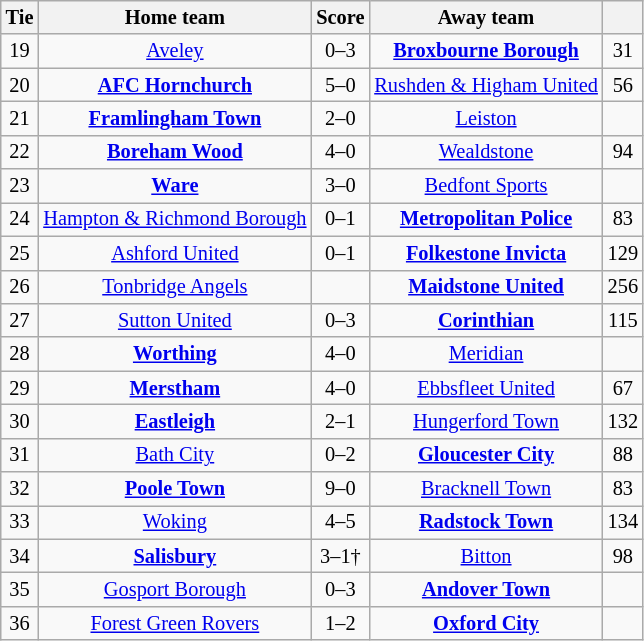<table class="wikitable" style="text-align: center; font-size:85%">
<tr>
<th>Tie</th>
<th>Home team</th>
<th>Score</th>
<th>Away team</th>
<th></th>
</tr>
<tr>
<td>19</td>
<td><a href='#'>Aveley</a></td>
<td>0–3</td>
<td><strong><a href='#'>Broxbourne Borough</a></strong></td>
<td>31</td>
</tr>
<tr>
<td>20</td>
<td><strong><a href='#'>AFC Hornchurch</a></strong></td>
<td>5–0</td>
<td><a href='#'>Rushden & Higham United</a></td>
<td>56</td>
</tr>
<tr>
<td>21</td>
<td><strong><a href='#'>Framlingham Town</a></strong></td>
<td>2–0</td>
<td><a href='#'>Leiston</a></td>
<td></td>
</tr>
<tr>
<td>22</td>
<td><strong><a href='#'>Boreham Wood</a></strong></td>
<td>4–0</td>
<td><a href='#'>Wealdstone</a></td>
<td>94</td>
</tr>
<tr>
<td>23</td>
<td><strong><a href='#'>Ware</a></strong></td>
<td>3–0</td>
<td><a href='#'>Bedfont Sports</a></td>
<td></td>
</tr>
<tr>
<td>24</td>
<td><a href='#'>Hampton & Richmond Borough</a></td>
<td>0–1</td>
<td><strong><a href='#'>Metropolitan Police</a></strong></td>
<td>83</td>
</tr>
<tr>
<td>25</td>
<td><a href='#'>Ashford United</a></td>
<td>0–1</td>
<td><strong><a href='#'>Folkestone Invicta</a></strong></td>
<td>129</td>
</tr>
<tr>
<td>26</td>
<td><a href='#'>Tonbridge Angels</a></td>
<td></td>
<td><strong><a href='#'>Maidstone United</a></strong></td>
<td>256</td>
</tr>
<tr>
<td>27</td>
<td><a href='#'>Sutton United</a></td>
<td>0–3</td>
<td><strong><a href='#'>Corinthian</a></strong></td>
<td>115</td>
</tr>
<tr>
<td>28</td>
<td><strong><a href='#'>Worthing</a></strong></td>
<td>4–0</td>
<td><a href='#'>Meridian</a></td>
<td></td>
</tr>
<tr>
<td>29</td>
<td><strong><a href='#'>Merstham</a></strong></td>
<td>4–0</td>
<td><a href='#'>Ebbsfleet United</a></td>
<td>67</td>
</tr>
<tr>
<td>30</td>
<td><strong><a href='#'>Eastleigh</a></strong></td>
<td>2–1</td>
<td><a href='#'>Hungerford Town</a></td>
<td>132</td>
</tr>
<tr>
<td>31</td>
<td><a href='#'>Bath City</a></td>
<td>0–2</td>
<td><strong><a href='#'>Gloucester City</a></strong></td>
<td>88</td>
</tr>
<tr>
<td>32</td>
<td><strong><a href='#'>Poole Town</a></strong></td>
<td>9–0</td>
<td><a href='#'>Bracknell Town</a></td>
<td>83</td>
</tr>
<tr>
<td>33</td>
<td><a href='#'>Woking</a></td>
<td>4–5</td>
<td><strong><a href='#'>Radstock Town</a></strong></td>
<td>134</td>
</tr>
<tr>
<td>34</td>
<td><strong><a href='#'>Salisbury</a></strong></td>
<td>3–1†</td>
<td><a href='#'>Bitton</a></td>
<td>98</td>
</tr>
<tr>
<td>35</td>
<td><a href='#'>Gosport Borough</a></td>
<td>0–3</td>
<td><strong><a href='#'>Andover Town</a></strong></td>
<td></td>
</tr>
<tr>
<td>36</td>
<td><a href='#'>Forest Green Rovers</a></td>
<td>1–2</td>
<td><strong><a href='#'>Oxford City</a></strong></td>
<td></td>
</tr>
</table>
